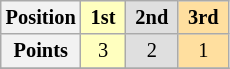<table class="wikitable" style="font-size: 85%; text-align:center">
<tr>
<th>Position</th>
<th style="background-color:#ffffbf"> 1st </th>
<th style="background-color:#dfdfdf"> 2nd </th>
<th style="background-color:#ffdf9f"> 3rd </th>
</tr>
<tr>
<th>Points</th>
<td style="background-color:#ffffbf">3</td>
<td style="background-color:#dfdfdf">2</td>
<td style="background-color:#ffdf9f">1</td>
</tr>
<tr>
</tr>
</table>
